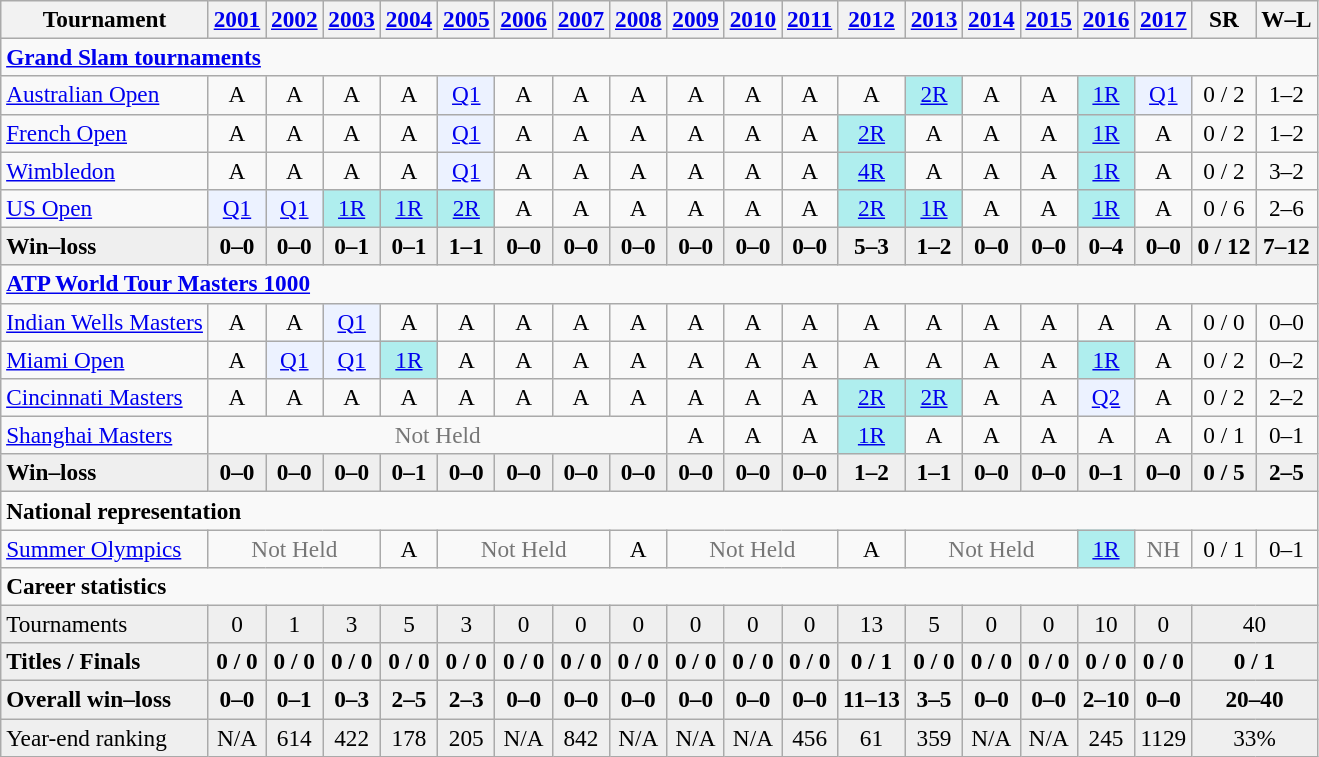<table class=wikitable style=text-align:center;font-size:97%>
<tr>
<th>Tournament</th>
<th><a href='#'>2001</a></th>
<th><a href='#'>2002</a></th>
<th><a href='#'>2003</a></th>
<th><a href='#'>2004</a></th>
<th><a href='#'>2005</a></th>
<th><a href='#'>2006</a></th>
<th><a href='#'>2007</a></th>
<th><a href='#'>2008</a></th>
<th><a href='#'>2009</a></th>
<th><a href='#'>2010</a></th>
<th><a href='#'>2011</a></th>
<th><a href='#'>2012</a></th>
<th><a href='#'>2013</a></th>
<th><a href='#'>2014</a></th>
<th><a href='#'>2015</a></th>
<th><a href='#'>2016</a></th>
<th><a href='#'>2017</a></th>
<th>SR</th>
<th>W–L</th>
</tr>
<tr>
<td colspan=20 align=left><strong><a href='#'>Grand Slam tournaments</a></strong></td>
</tr>
<tr>
<td align=left><a href='#'>Australian Open</a></td>
<td>A</td>
<td>A</td>
<td>A</td>
<td>A</td>
<td bgcolor=ecf2ff><a href='#'>Q1</a></td>
<td>A</td>
<td>A</td>
<td>A</td>
<td>A</td>
<td>A</td>
<td>A</td>
<td>A</td>
<td bgcolor=afeeee><a href='#'>2R</a></td>
<td>A</td>
<td>A</td>
<td bgcolor=afeeee><a href='#'>1R</a></td>
<td bgcolor=ecf2ff><a href='#'>Q1</a></td>
<td>0 / 2</td>
<td>1–2</td>
</tr>
<tr>
<td align=left><a href='#'>French Open</a></td>
<td>A</td>
<td>A</td>
<td>A</td>
<td>A</td>
<td bgcolor=ecf2ff><a href='#'>Q1</a></td>
<td>A</td>
<td>A</td>
<td>A</td>
<td>A</td>
<td>A</td>
<td>A</td>
<td bgcolor=afeeee><a href='#'>2R</a></td>
<td>A</td>
<td>A</td>
<td>A</td>
<td bgcolor=afeeee><a href='#'>1R</a></td>
<td>A</td>
<td>0 / 2</td>
<td>1–2</td>
</tr>
<tr>
<td align=left><a href='#'>Wimbledon</a></td>
<td>A</td>
<td>A</td>
<td>A</td>
<td>A</td>
<td bgcolor=ecf2ff><a href='#'>Q1</a></td>
<td>A</td>
<td>A</td>
<td>A</td>
<td>A</td>
<td>A</td>
<td>A</td>
<td bgcolor=afeeee><a href='#'>4R</a></td>
<td>A</td>
<td>A</td>
<td>A</td>
<td bgcolor=afeeee><a href='#'>1R</a></td>
<td>A</td>
<td>0 / 2</td>
<td>3–2</td>
</tr>
<tr>
<td align=left><a href='#'>US Open</a></td>
<td bgcolor=ecf2ff><a href='#'>Q1</a></td>
<td bgcolor=ecf2ff><a href='#'>Q1</a></td>
<td bgcolor=afeeee><a href='#'>1R</a></td>
<td bgcolor=afeeee><a href='#'>1R</a></td>
<td bgcolor=afeeee><a href='#'>2R</a></td>
<td>A</td>
<td>A</td>
<td>A</td>
<td>A</td>
<td>A</td>
<td>A</td>
<td bgcolor=afeeee><a href='#'>2R</a></td>
<td bgcolor=afeeee><a href='#'>1R</a></td>
<td>A</td>
<td>A</td>
<td bgcolor=afeeee><a href='#'>1R</a></td>
<td>A</td>
<td>0 / 6</td>
<td>2–6</td>
</tr>
<tr style="font-weight:bold; background:#efefef;">
<td style=text-align:left>Win–loss</td>
<td>0–0</td>
<td>0–0</td>
<td>0–1</td>
<td>0–1</td>
<td>1–1</td>
<td>0–0</td>
<td>0–0</td>
<td>0–0</td>
<td>0–0</td>
<td>0–0</td>
<td>0–0</td>
<td>5–3</td>
<td>1–2</td>
<td>0–0</td>
<td>0–0</td>
<td>0–4</td>
<td>0–0</td>
<td>0 / 12</td>
<td>7–12</td>
</tr>
<tr>
<td colspan=20 align="left"><strong><a href='#'>ATP World Tour Masters 1000</a></strong></td>
</tr>
<tr>
<td align=left><a href='#'>Indian Wells Masters</a></td>
<td>A</td>
<td>A</td>
<td bgcolor=ecf2ff><a href='#'>Q1</a></td>
<td>A</td>
<td>A</td>
<td>A</td>
<td>A</td>
<td>A</td>
<td>A</td>
<td>A</td>
<td>A</td>
<td>A</td>
<td>A</td>
<td>A</td>
<td>A</td>
<td>A</td>
<td>A</td>
<td>0 / 0</td>
<td>0–0</td>
</tr>
<tr>
<td align=left><a href='#'>Miami Open</a></td>
<td>A</td>
<td bgcolor=ecf2ff><a href='#'>Q1</a></td>
<td bgcolor=ecf2ff><a href='#'>Q1</a></td>
<td bgcolor=afeeee><a href='#'>1R</a></td>
<td>A</td>
<td>A</td>
<td>A</td>
<td>A</td>
<td>A</td>
<td>A</td>
<td>A</td>
<td>A</td>
<td>A</td>
<td>A</td>
<td>A</td>
<td bgcolor=afeeee><a href='#'>1R</a></td>
<td>A</td>
<td>0 / 2</td>
<td>0–2</td>
</tr>
<tr>
<td align=left><a href='#'>Cincinnati Masters</a></td>
<td>A</td>
<td>A</td>
<td>A</td>
<td>A</td>
<td>A</td>
<td>A</td>
<td>A</td>
<td>A</td>
<td>A</td>
<td>A</td>
<td>A</td>
<td bgcolor=afeeee><a href='#'>2R</a></td>
<td bgcolor=afeeee><a href='#'>2R</a></td>
<td>A</td>
<td>A</td>
<td bgcolor=ecf2ff><a href='#'>Q2</a></td>
<td>A</td>
<td>0 / 2</td>
<td>2–2</td>
</tr>
<tr>
<td align=left><a href='#'>Shanghai Masters</a></td>
<td style="color:#767676" colspan=8>Not Held</td>
<td>A</td>
<td>A</td>
<td>A</td>
<td bgcolor=afeeee><a href='#'>1R</a></td>
<td>A</td>
<td>A</td>
<td>A</td>
<td>A</td>
<td>A</td>
<td>0 / 1</td>
<td>0–1</td>
</tr>
<tr style="font-weight:bold; background:#efefef;">
<td style="text-align:left">Win–loss</td>
<td>0–0</td>
<td>0–0</td>
<td>0–0</td>
<td>0–1</td>
<td>0–0</td>
<td>0–0</td>
<td>0–0</td>
<td>0–0</td>
<td>0–0</td>
<td>0–0</td>
<td>0–0</td>
<td>1–2</td>
<td>1–1</td>
<td>0–0</td>
<td>0–0</td>
<td>0–1</td>
<td>0–0</td>
<td>0 / 5</td>
<td>2–5</td>
</tr>
<tr>
<td colspan=20 align="left"><strong>National representation</strong></td>
</tr>
<tr>
<td align=left><a href='#'>Summer Olympics</a></td>
<td colspan=3 style=color:#767676>Not Held</td>
<td>A</td>
<td colspan=3 style=color:#767676>Not Held</td>
<td>A</td>
<td colspan=3 style=color:#767676>Not Held</td>
<td>A</td>
<td colspan=3 style=color:#767676>Not Held</td>
<td bgcolor=afeeee><a href='#'>1R</a></td>
<td style=color:#767676>NH</td>
<td>0 / 1</td>
<td>0–1</td>
</tr>
<tr>
<td colspan=20 align=left><strong>Career statistics</strong></td>
</tr>
<tr bgcolor=efefef>
<td align=left>Tournaments</td>
<td>0</td>
<td>1</td>
<td>3</td>
<td>5</td>
<td>3</td>
<td>0</td>
<td>0</td>
<td>0</td>
<td>0</td>
<td>0</td>
<td>0</td>
<td>13</td>
<td>5</td>
<td>0</td>
<td>0</td>
<td>10</td>
<td>0</td>
<td colspan=2>40</td>
</tr>
<tr style="font-weight:bold; background:#efefef;">
<td style=text-align:left>Titles / Finals</td>
<td>0 / 0</td>
<td>0 / 0</td>
<td>0 / 0</td>
<td>0 / 0</td>
<td>0 / 0</td>
<td>0 / 0</td>
<td>0 / 0</td>
<td>0 / 0</td>
<td>0 / 0</td>
<td>0 / 0</td>
<td>0 / 0</td>
<td>0 / 1</td>
<td>0 / 0</td>
<td>0 / 0</td>
<td>0 / 0</td>
<td>0 / 0</td>
<td>0 / 0</td>
<td colspan=2>0 / 1</td>
</tr>
<tr style="font-weight:bold; background:#efefef;">
<td style=text-align:left>Overall win–loss</td>
<td>0–0</td>
<td>0–1</td>
<td>0–3</td>
<td>2–5</td>
<td>2–3</td>
<td>0–0</td>
<td>0–0</td>
<td>0–0</td>
<td>0–0</td>
<td>0–0</td>
<td>0–0</td>
<td>11–13</td>
<td>3–5</td>
<td>0–0</td>
<td>0–0</td>
<td>2–10</td>
<td>0–0</td>
<td colspan=2>20–40</td>
</tr>
<tr bgcolor=efefef>
<td align=left>Year-end ranking</td>
<td>N/A</td>
<td>614</td>
<td>422</td>
<td>178</td>
<td>205</td>
<td>N/A</td>
<td>842</td>
<td>N/A</td>
<td>N/A</td>
<td>N/A</td>
<td>456</td>
<td>61</td>
<td>359</td>
<td>N/A</td>
<td>N/A</td>
<td>245</td>
<td>1129</td>
<td colspan=2>33%</td>
</tr>
</table>
